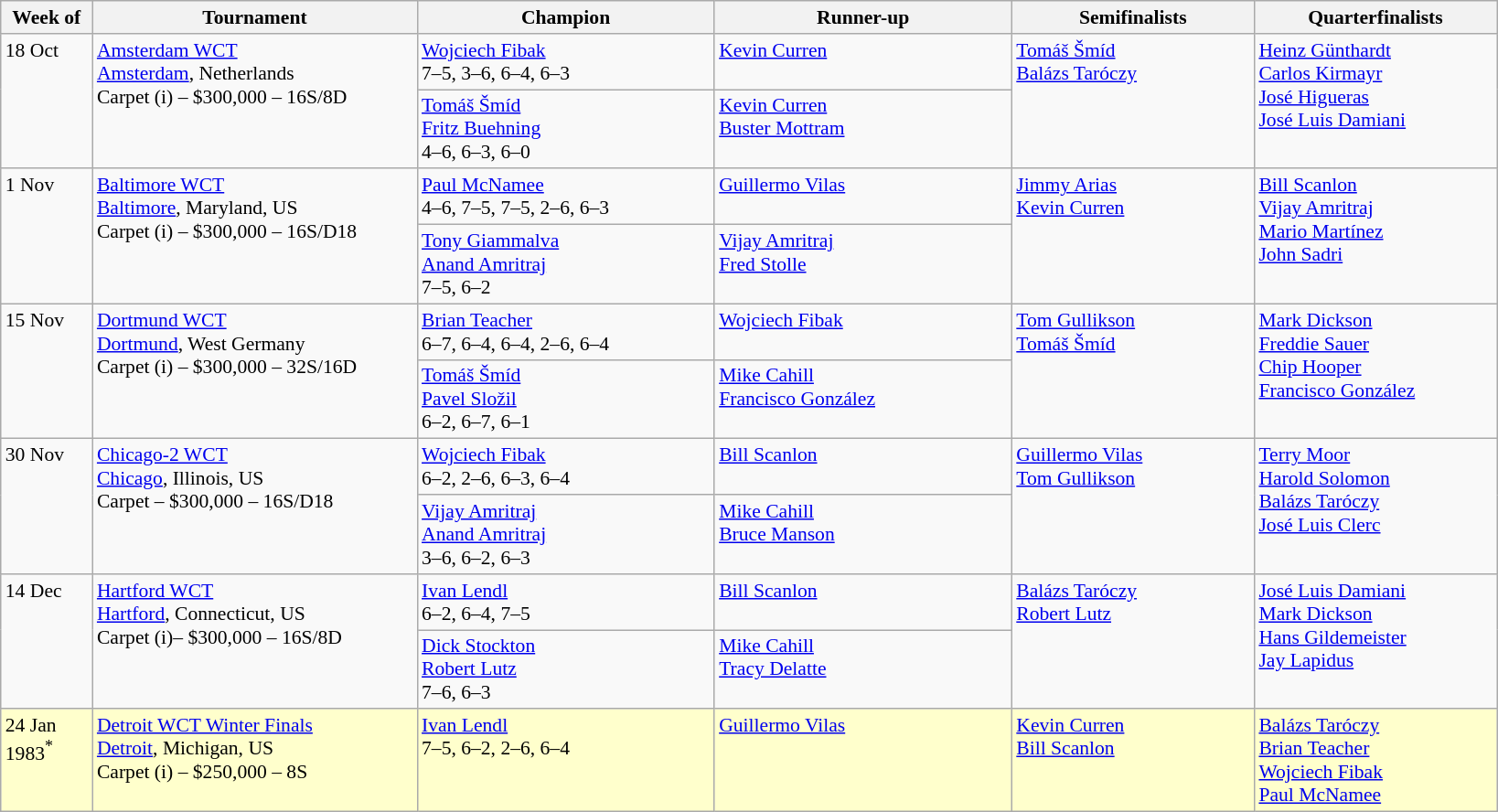<table class="wikitable" style="font-size:90%;">
<tr>
<th width="60">Week of</th>
<th style="width:230px;">Tournament</th>
<th style="width:210px;">Champion</th>
<th style="width:210px;">Runner-up</th>
<th style="width:170px;">Semifinalists</th>
<th style="width:170px;">Quarterfinalists</th>
</tr>
<tr valign=top>
<td rowspan=2>18 Oct</td>
<td rowspan=2><a href='#'>Amsterdam WCT</a> <br> <a href='#'>Amsterdam</a>, Netherlands <br> Carpet (i) – $300,000 – 16S/8D</td>
<td> <a href='#'>Wojciech Fibak</a> <br> 7–5, 3–6, 6–4, 6–3</td>
<td> <a href='#'>Kevin Curren</a></td>
<td rowspan=2> <a href='#'>Tomáš Šmíd</a> <br>  <a href='#'>Balázs Taróczy</a></td>
<td rowspan=2> <a href='#'>Heinz Günthardt</a> <br>  <a href='#'>Carlos Kirmayr</a> <br>  <a href='#'>José Higueras</a> <br>  <a href='#'>José Luis Damiani</a></td>
</tr>
<tr valign=top>
<td> <a href='#'>Tomáš Šmíd</a> <br>  <a href='#'>Fritz Buehning</a> <br> 4–6, 6–3, 6–0</td>
<td> <a href='#'>Kevin Curren</a> <br>  <a href='#'>Buster Mottram</a></td>
</tr>
<tr valign=top>
<td rowspan=2>1 Nov</td>
<td rowspan=2><a href='#'>Baltimore WCT</a> <br> <a href='#'>Baltimore</a>, Maryland, US <br> Carpet (i) – $300,000 – 16S/D18</td>
<td> <a href='#'>Paul McNamee</a> <br> 4–6, 7–5, 7–5, 2–6, 6–3</td>
<td> <a href='#'>Guillermo Vilas</a></td>
<td rowspan=2> <a href='#'>Jimmy Arias</a> <br>  <a href='#'>Kevin Curren</a></td>
<td rowspan=2> <a href='#'>Bill Scanlon</a> <br>  <a href='#'>Vijay Amritraj</a> <br>  <a href='#'>Mario Martínez</a> <br>  <a href='#'>John Sadri</a></td>
</tr>
<tr valign=top>
<td> <a href='#'>Tony Giammalva</a> <br>  <a href='#'>Anand Amritraj</a> <br> 7–5, 6–2</td>
<td> <a href='#'>Vijay Amritraj</a> <br>  <a href='#'>Fred Stolle</a></td>
</tr>
<tr valign=top>
<td rowspan=2>15 Nov</td>
<td rowspan=2><a href='#'>Dortmund WCT</a> <br> <a href='#'>Dortmund</a>, West Germany <br> Carpet (i) – $300,000 – 32S/16D</td>
<td> <a href='#'>Brian Teacher</a> <br> 6–7, 6–4, 6–4, 2–6, 6–4</td>
<td> <a href='#'>Wojciech Fibak</a></td>
<td rowspan=2> <a href='#'>Tom Gullikson</a> <br>  <a href='#'>Tomáš Šmíd</a></td>
<td rowspan=2> <a href='#'>Mark Dickson</a> <br>  <a href='#'>Freddie Sauer</a> <br>  <a href='#'>Chip Hooper</a> <br>  <a href='#'>Francisco González</a></td>
</tr>
<tr valign=top>
<td> <a href='#'>Tomáš Šmíd</a> <br>  <a href='#'>Pavel Složil</a> <br> 6–2, 6–7, 6–1</td>
<td> <a href='#'>Mike Cahill</a> <br>  <a href='#'>Francisco González</a></td>
</tr>
<tr valign=top>
<td rowspan=2>30 Nov</td>
<td rowspan=2><a href='#'>Chicago-2 WCT</a> <br> <a href='#'>Chicago</a>, Illinois, US <br> Carpet – $300,000 – 16S/D18</td>
<td> <a href='#'>Wojciech Fibak</a> <br> 6–2, 2–6, 6–3, 6–4</td>
<td> <a href='#'>Bill Scanlon</a></td>
<td rowspan=2> <a href='#'>Guillermo Vilas</a> <br>  <a href='#'>Tom Gullikson</a></td>
<td rowspan=2> <a href='#'>Terry Moor</a> <br>  <a href='#'>Harold Solomon</a> <br>  <a href='#'>Balázs Taróczy</a> <br>  <a href='#'>José Luis Clerc</a></td>
</tr>
<tr valign=top>
<td> <a href='#'>Vijay Amritraj</a> <br>  <a href='#'>Anand Amritraj</a> <br> 3–6, 6–2, 6–3</td>
<td> <a href='#'>Mike Cahill</a> <br>  <a href='#'>Bruce Manson</a></td>
</tr>
<tr valign=top>
<td rowspan=2>14 Dec</td>
<td rowspan=2><a href='#'>Hartford WCT</a> <br> <a href='#'>Hartford</a>, Connecticut, US <br> Carpet (i)– $300,000 – 16S/8D</td>
<td> <a href='#'>Ivan Lendl</a> <br> 6–2, 6–4, 7–5</td>
<td> <a href='#'>Bill Scanlon</a></td>
<td rowspan=2> <a href='#'>Balázs Taróczy</a> <br>  <a href='#'>Robert Lutz</a></td>
<td rowspan=2> <a href='#'>José Luis Damiani</a> <br>  <a href='#'>Mark Dickson</a> <br>  <a href='#'>Hans Gildemeister</a> <br>  <a href='#'>Jay Lapidus</a></td>
</tr>
<tr valign=top>
<td> <a href='#'>Dick Stockton</a> <br>  <a href='#'>Robert Lutz</a> <br> 7–6, 6–3</td>
<td> <a href='#'>Mike Cahill</a> <br>  <a href='#'>Tracy Delatte</a></td>
</tr>
<tr valign=top bgcolor=#ffffcc>
<td rowspan=2>24 Jan <br> 1983<sup>*</sup></td>
<td><a href='#'>Detroit WCT Winter Finals</a> <br> <a href='#'>Detroit</a>, Michigan, US <br> Carpet (i) – $250,000 – 8S</td>
<td> <a href='#'>Ivan Lendl</a> <br> 7–5, 6–2, 2–6, 6–4</td>
<td> <a href='#'>Guillermo Vilas</a></td>
<td> <a href='#'>Kevin Curren</a> <br>  <a href='#'>Bill Scanlon</a></td>
<td> <a href='#'>Balázs Taróczy</a> <br>  <a href='#'>Brian Teacher</a> <br>  <a href='#'>Wojciech Fibak</a> <br>  <a href='#'>Paul McNamee</a></td>
</tr>
</table>
